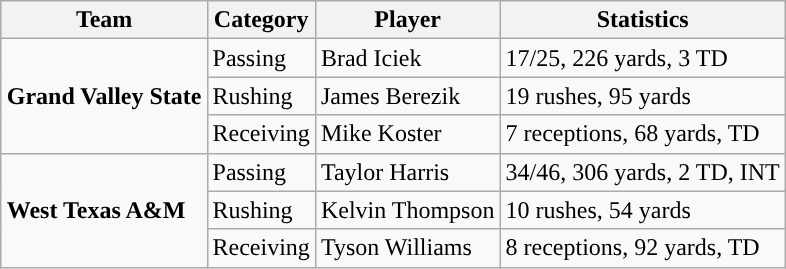<table class="wikitable" style="float: right;">
<tr>
<th>Team</th>
<th>Category</th>
<th>Player</th>
<th>Statistics</th>
</tr>
<tr>
<td rowspan=3><strong>Grand Valley State</strong></td>
<td>Passing</td>
<td>Brad Iciek</td>
<td>17/25, 226 yards, 3 TD</td>
</tr>
<tr>
<td>Rushing</td>
<td>James Berezik</td>
<td>19 rushes, 95 yards</td>
</tr>
<tr>
<td>Receiving</td>
<td>Mike Koster</td>
<td>7 receptions, 68 yards, TD</td>
</tr>
<tr>
<td rowspan=3><strong>West Texas A&M</strong></td>
<td>Passing</td>
<td>Taylor Harris</td>
<td>34/46, 306 yards, 2 TD, INT</td>
</tr>
<tr>
<td>Rushing</td>
<td>Kelvin Thompson</td>
<td>10 rushes, 54 yards</td>
</tr>
<tr>
<td>Receiving</td>
<td>Tyson Williams</td>
<td>8 receptions, 92 yards, TD</td>
</tr>
</table>
